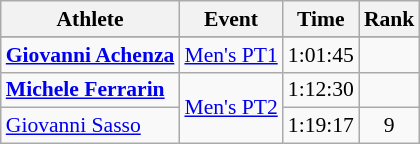<table class=wikitable style="font-size:90%;text-align:center">
<tr>
<th>Athlete</th>
<th>Event</th>
<th>Time</th>
<th>Rank</th>
</tr>
<tr style="font-size:95%">
</tr>
<tr align=center>
<td align=left><strong><a href='#'>Giovanni Achenza</a></strong></td>
<td align=left><a href='#'>Men's PT1</a></td>
<td>1:01:45</td>
<td></td>
</tr>
<tr align=center>
<td align=left><strong><a href='#'>Michele Ferrarin</a></strong></td>
<td align=left rowspan=2><a href='#'>Men's PT2</a></td>
<td>1:12:30</td>
<td></td>
</tr>
<tr align=center>
<td align=left><a href='#'>Giovanni Sasso</a></td>
<td>1:19:17</td>
<td>9</td>
</tr>
</table>
